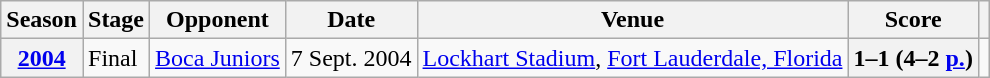<table class="wikitable plainrowheaders">
<tr>
<th>Season</th>
<th>Stage</th>
<th scope="col">Opponent</th>
<th scope="col">Date</th>
<th scope="col">Venue</th>
<th scope="col">Score</th>
<th scope="col"></th>
</tr>
<tr>
<th><a href='#'>2004</a></th>
<td>Final</td>
<td> <a href='#'>Boca Juniors</a></td>
<td>7 Sept. 2004</td>
<td><a href='#'>Lockhart Stadium</a>, <a href='#'>Fort Lauderdale, Florida</a></td>
<th align=center>1–1 (4–2 <a href='#'>p.</a>)</th>
<td></td>
</tr>
</table>
